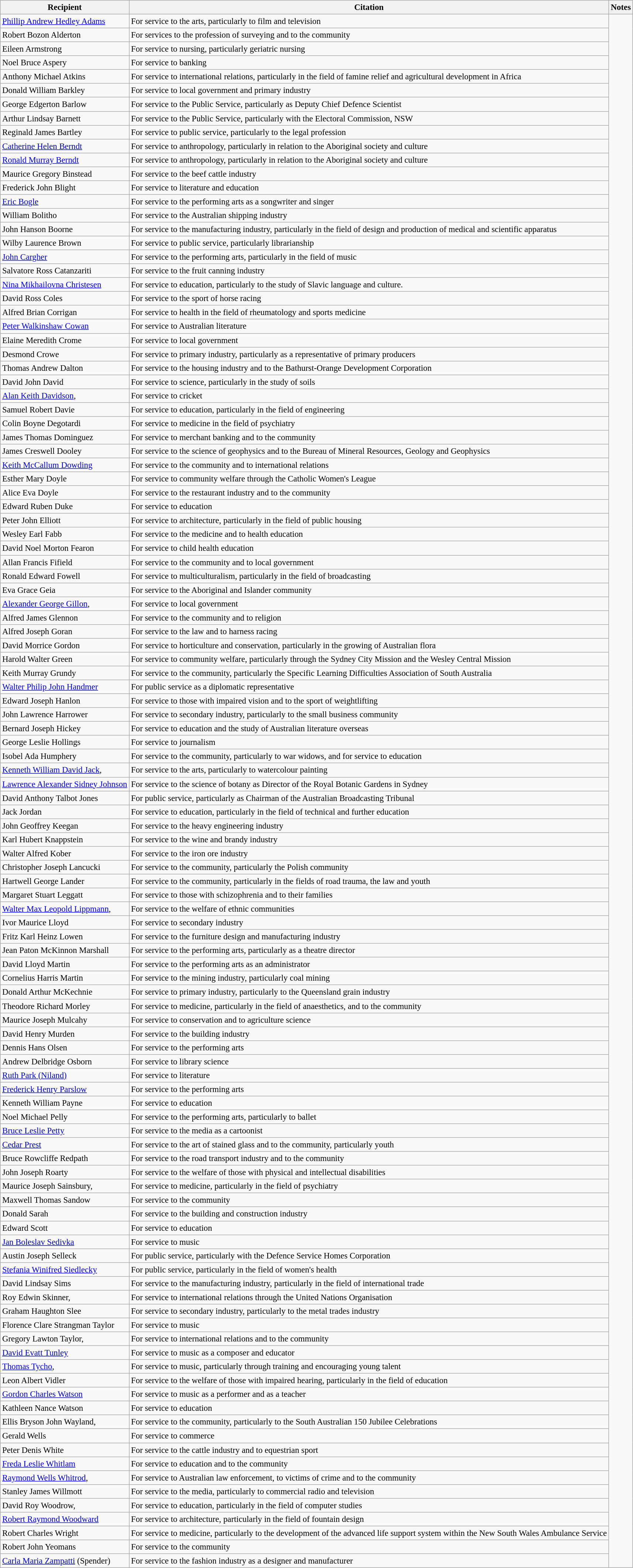<table class="wikitable" style="font-size:95%;">
<tr>
<th>Recipient</th>
<th>Citation</th>
<th>Notes</th>
</tr>
<tr>
<td><a href='#'>Phillip Andrew Hedley Adams</a></td>
<td>For service to the arts, particularly to film and television</td>
<td rowspan=150></td>
</tr>
<tr>
<td>Robert Bozon Alderton</td>
<td>For services to the profession of surveying and to the community</td>
</tr>
<tr>
<td>Eileen Armstrong</td>
<td>For service to nursing, particularly geriatric nursing</td>
</tr>
<tr>
<td>Noel Bruce Aspery</td>
<td>For service to banking</td>
</tr>
<tr>
<td> Anthony Michael Atkins</td>
<td>For service to international relations, particularly in the field of famine relief and agricultural development in Africa</td>
</tr>
<tr>
<td>Donald William Barkley</td>
<td>For service to local government and primary industry</td>
</tr>
<tr>
<td>George Edgerton Barlow</td>
<td>For service to the Public Service, particularly as Deputy Chief Defence Scientist</td>
</tr>
<tr>
<td>Arthur Lindsay Barnett</td>
<td>For service to the Public Service, particularly with the Electoral Commission, NSW</td>
</tr>
<tr>
<td>Reginald James Bartley</td>
<td>For service to public service, particularly to the legal profession</td>
</tr>
<tr>
<td> <a href='#'>Catherine Helen Berndt</a></td>
<td>For service to anthropology, particularly in relation to the Aboriginal society and culture</td>
</tr>
<tr>
<td> <a href='#'>Ronald Murray Berndt</a></td>
<td>For service to anthropology, particularly in relation to the Aboriginal society and culture</td>
</tr>
<tr>
<td>Maurice Gregory Binstead</td>
<td>For service to the beef cattle industry</td>
</tr>
<tr>
<td>Frederick John Blight</td>
<td>For service to literature and education</td>
</tr>
<tr>
<td><a href='#'>Eric Bogle</a></td>
<td>For service to the performing arts as a songwriter and singer</td>
</tr>
<tr>
<td>William Bolitho</td>
<td>For service to the Australian shipping industry</td>
</tr>
<tr>
<td>John Hanson Boorne</td>
<td>For service to the manufacturing industry, particularly in the field of design and production of medical and scientific apparatus</td>
</tr>
<tr>
<td>Wilby Laurence Brown</td>
<td>For service to public service, particularly librarianship</td>
</tr>
<tr>
<td><a href='#'>John Cargher</a></td>
<td>For service to the performing arts, particularly in the field of music</td>
</tr>
<tr>
<td>Salvatore Ross Catanzariti</td>
<td>For service to the fruit canning industry</td>
</tr>
<tr>
<td><a href='#'>Nina Mikhailovna Christesen</a></td>
<td>For service to education, particularly to the study of Slavic language and culture.</td>
</tr>
<tr>
<td>David Ross Coles</td>
<td>For service to the sport of horse racing</td>
</tr>
<tr>
<td> Alfred Brian Corrigan</td>
<td>For service to health in the field of rheumatology and sports medicine</td>
</tr>
<tr>
<td><a href='#'>Peter Walkinshaw Cowan</a></td>
<td>For service to Australian literature</td>
</tr>
<tr>
<td>Elaine Meredith Crome</td>
<td>For service to local government</td>
</tr>
<tr>
<td>Desmond Crowe</td>
<td>For service to primary industry, particularly as a representative of primary producers</td>
</tr>
<tr>
<td>Thomas Andrew Dalton</td>
<td>For service to the housing industry and to the Bathurst-Orange Development Corporation</td>
</tr>
<tr>
<td> David John David</td>
<td>For service to science, particularly in the study of soils</td>
</tr>
<tr>
<td><a href='#'>Alan Keith Davidson</a>, </td>
<td>For service to cricket</td>
</tr>
<tr>
<td>Samuel Robert Davie</td>
<td>For service to education, particularly in the field of engineering</td>
</tr>
<tr>
<td> Colin Boyne Degotardi</td>
<td>For service to medicine in the field of psychiatry</td>
</tr>
<tr>
<td>James Thomas Dominguez</td>
<td>For service to merchant banking and to the community</td>
</tr>
<tr>
<td>James Creswell Dooley</td>
<td>For service to the science of geophysics and to the Bureau of Mineral Resources, Geology and Geophysics</td>
</tr>
<tr>
<td> <a href='#'>Keith McCallum Dowding</a></td>
<td>For service to the community and to international relations</td>
</tr>
<tr>
<td>Esther Mary Doyle</td>
<td>For service to community welfare through the Catholic Women's League</td>
</tr>
<tr>
<td>Alice Eva Doyle</td>
<td>For service to the restaurant industry and to the community</td>
</tr>
<tr>
<td>Edward Ruben Duke</td>
<td>For service to education</td>
</tr>
<tr>
<td>Peter John Elliott</td>
<td>For service to architecture, particularly in the field of public housing</td>
</tr>
<tr>
<td> Wesley Earl Fabb</td>
<td>For service to the medicine and to health education</td>
</tr>
<tr>
<td> David Noel Morton Fearon</td>
<td>For service to child health education</td>
</tr>
<tr>
<td> Allan Francis Fifield</td>
<td>For service to the community and to local government</td>
</tr>
<tr>
<td>Ronald Edward Fowell</td>
<td>For service to multiculturalism, particularly in the field of broadcasting</td>
</tr>
<tr>
<td>Eva Grace Geia</td>
<td>For service to the Aboriginal and Islander community</td>
</tr>
<tr>
<td> <a href='#'>Alexander George Gillon</a>, </td>
<td>For service to local government</td>
</tr>
<tr>
<td> Alfred James Glennon</td>
<td>For service to the community and to religion</td>
</tr>
<tr>
<td>Alfred Joseph Goran</td>
<td>For service to the law and to harness racing</td>
</tr>
<tr>
<td>David Morrice Gordon</td>
<td>For service to horticulture and conservation, particularly in the growing of Australian flora</td>
</tr>
<tr>
<td>Harold Walter Green</td>
<td>For service to community welfare, particularly through the Sydney City Mission and the Wesley Central Mission</td>
</tr>
<tr>
<td>Keith Murray Grundy</td>
<td>For service to the community, particularly the Specific Learning Difficulties Association of South Australia</td>
</tr>
<tr>
<td> <a href='#'>Walter Philip John Handmer</a></td>
<td>For public service as a diplomatic representative</td>
</tr>
<tr>
<td>Edward Joseph Hanlon</td>
<td>For service to those with impaired vision and to the sport of weightlifting</td>
</tr>
<tr>
<td>John Lawrence Harrower</td>
<td>For service to secondary industry, particularly to the small business community</td>
</tr>
<tr>
<td> Bernard Joseph Hickey</td>
<td>For service to education and the study of Australian literature overseas</td>
</tr>
<tr>
<td>George Leslie Hollings</td>
<td>For service to journalism</td>
</tr>
<tr>
<td>Isobel Ada Humphery</td>
<td>For service to the community, particularly to war widows, and for service to education</td>
</tr>
<tr>
<td><a href='#'>Kenneth William David Jack</a>, </td>
<td>For service to the arts, particularly to watercolour painting</td>
</tr>
<tr>
<td> <a href='#'>Lawrence Alexander Sidney Johnson</a></td>
<td>For service to the science of botany as Director of the Royal Botanic Gardens in Sydney</td>
</tr>
<tr>
<td> David Anthony Talbot Jones</td>
<td>For public service, particularly as Chairman of the Australian Broadcasting Tribunal</td>
</tr>
<tr>
<td>Jack Jordan</td>
<td>For service to education, particularly in the field of technical and further education</td>
</tr>
<tr>
<td>John Geoffrey Keegan</td>
<td>For service to the heavy engineering industry</td>
</tr>
<tr>
<td>Karl Hubert Knappstein</td>
<td>For service to the wine and brandy industry</td>
</tr>
<tr>
<td>Walter Alfred Kober</td>
<td>For service to the iron ore industry</td>
</tr>
<tr>
<td>Christopher Joseph Lancucki</td>
<td>For service to the community, particularly the Polish community</td>
</tr>
<tr>
<td>Hartwell George Lander</td>
<td>For service to the community, particularly in the fields of road trauma, the law and youth</td>
</tr>
<tr>
<td> Margaret Stuart Leggatt</td>
<td>For service to those with schizophrenia and to their families</td>
</tr>
<tr>
<td><a href='#'>Walter Max Leopold Lippmann</a>, </td>
<td>For service to the welfare of ethnic communities</td>
</tr>
<tr>
<td>Ivor Maurice Lloyd</td>
<td>For service to secondary industry</td>
</tr>
<tr>
<td>Fritz Karl Heinz Lowen</td>
<td>For service to the furniture design and manufacturing industry</td>
</tr>
<tr>
<td>Jean Paton McKinnon Marshall</td>
<td>For service to the performing arts, particularly as a theatre director</td>
</tr>
<tr>
<td>David Lloyd Martin</td>
<td>For service to the performing arts as an administrator</td>
</tr>
<tr>
<td>Cornelius Harris Martin</td>
<td>For service to the mining industry, particularly coal mining</td>
</tr>
<tr>
<td>Donald Arthur McKechnie</td>
<td>For service to primary industry, particularly to the Queensland grain industry</td>
</tr>
<tr>
<td> Theodore Richard Morley</td>
<td>For service to medicine, particularly in the field of anaesthetics, and to the community</td>
</tr>
<tr>
<td> Maurice Joseph Mulcahy</td>
<td>For service to conservation and to agriculture science</td>
</tr>
<tr>
<td>David Henry Murden</td>
<td>For service to the building industry</td>
</tr>
<tr>
<td>Dennis Hans Olsen</td>
<td>For service to the performing arts</td>
</tr>
<tr>
<td> Andrew Delbridge Osborn</td>
<td>For service to library science</td>
</tr>
<tr>
<td><a href='#'>Ruth Park (Niland)</a></td>
<td>For service to literature</td>
</tr>
<tr>
<td><a href='#'>Frederick Henry Parslow</a></td>
<td>For service to the performing arts</td>
</tr>
<tr>
<td> Kenneth William Payne</td>
<td>For service to education</td>
</tr>
<tr>
<td>Noel Michael Pelly</td>
<td>For service to the performing arts, particularly to ballet</td>
</tr>
<tr>
<td><a href='#'>Bruce Leslie Petty</a></td>
<td>For service to the media as a cartoonist</td>
</tr>
<tr>
<td><a href='#'>Cedar Prest</a></td>
<td>For service to the art of stained glass and to the community, particularly youth</td>
</tr>
<tr>
<td>Bruce Rowcliffe Redpath</td>
<td>For service to the road transport industry and to the community</td>
</tr>
<tr>
<td>John Joseph Roarty</td>
<td>For service to the welfare of those with physical and intellectual disabilities</td>
</tr>
<tr>
<td> Maurice Joseph Sainsbury, </td>
<td>For service to medicine, particularly in the field of psychiatry</td>
</tr>
<tr>
<td>Maxwell Thomas Sandow</td>
<td>For service to the community</td>
</tr>
<tr>
<td>Donald Sarah</td>
<td>For service to the building and construction industry</td>
</tr>
<tr>
<td> Edward Scott</td>
<td>For service to education</td>
</tr>
<tr>
<td><a href='#'>Jan Boleslav Sedivka</a></td>
<td>For service to music</td>
</tr>
<tr>
<td>Austin Joseph Selleck</td>
<td>For public service, particularly with the Defence Service Homes Corporation</td>
</tr>
<tr>
<td> <a href='#'>Stefania Winifred Siedlecky</a></td>
<td>For public service, particularly in the field of women's health</td>
</tr>
<tr>
<td>David Lindsay Sims</td>
<td>For service to the manufacturing industry, particularly in the field of international trade</td>
</tr>
<tr>
<td>Roy Edwin Skinner, </td>
<td>For service to international relations through the United Nations Organisation</td>
</tr>
<tr>
<td>Graham Haughton Slee</td>
<td>For service to secondary industry, particularly to the metal trades industry</td>
</tr>
<tr>
<td>Florence Clare Strangman Taylor</td>
<td>For service to music</td>
</tr>
<tr>
<td>Gregory Lawton Taylor, </td>
<td>For service to international relations and to the community</td>
</tr>
<tr>
<td> <a href='#'>David Evatt Tunley</a></td>
<td>For service to music as a composer and educator</td>
</tr>
<tr>
<td><a href='#'>Thomas Tycho</a>, </td>
<td>For service to music, particularly through training and encouraging young talent</td>
</tr>
<tr>
<td>Leon Albert Vidler</td>
<td>For service to the welfare of those with impaired hearing, particularly in the field of education</td>
</tr>
<tr>
<td><a href='#'>Gordon Charles Watson</a></td>
<td>For service to music as a performer and as a teacher</td>
</tr>
<tr>
<td>Kathleen Nance Watson</td>
<td>For service to education</td>
</tr>
<tr>
<td>Ellis Bryson John Wayland, </td>
<td>For service to the community, particularly to the South Australian 150 Jubilee Celebrations</td>
</tr>
<tr>
<td>Gerald Wells</td>
<td>For service to commerce</td>
</tr>
<tr>
<td>Peter Denis White</td>
<td>For service to the cattle industry and to equestrian sport</td>
</tr>
<tr>
<td><a href='#'>Freda Leslie Whitlam</a></td>
<td>For service to education and to the community</td>
</tr>
<tr>
<td><a href='#'>Raymond Wells Whitrod</a>, </td>
<td>For service to Australian law enforcement, to victims of crime and to the community</td>
</tr>
<tr>
<td>Stanley James Willmott</td>
<td>For service to the media, particularly to commercial radio and television</td>
</tr>
<tr>
<td>David Roy Woodrow, </td>
<td>For service to education, particularly in the field of computer studies</td>
</tr>
<tr>
<td><a href='#'>Robert Raymond Woodward</a></td>
<td>For service to architecture, particularly in the field of fountain design</td>
</tr>
<tr>
<td> Robert Charles Wright</td>
<td>For service to medicine, particularly to the development of the advanced life support system within the New South Wales Ambulance Service</td>
</tr>
<tr>
<td>Robert John Yeomans</td>
<td>For service to the community</td>
</tr>
<tr>
<td><a href='#'>Carla Maria Zampatti</a> (Spender)</td>
<td>For service to the fashion industry as a designer and manufacturer</td>
</tr>
</table>
